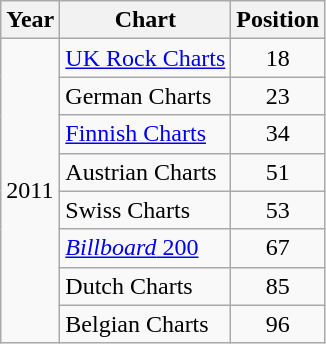<table class="wikitable">
<tr>
<th>Year</th>
<th>Chart</th>
<th>Position</th>
</tr>
<tr>
<td rowspan="8">2011</td>
<td><a href='#'>UK Rock Charts</a></td>
<td style="text-align:center;">18</td>
</tr>
<tr>
<td>German Charts</td>
<td style="text-align:center;">23</td>
</tr>
<tr>
<td><a href='#'>Finnish Charts</a></td>
<td style="text-align:center;">34</td>
</tr>
<tr>
<td>Austrian Charts</td>
<td style="text-align:center;">51</td>
</tr>
<tr>
<td>Swiss Charts</td>
<td style="text-align:center;">53</td>
</tr>
<tr>
<td><a href='#'><em>Billboard</em> 200</a></td>
<td style="text-align:center;">67</td>
</tr>
<tr>
<td>Dutch Charts</td>
<td style="text-align:center;">85</td>
</tr>
<tr>
<td>Belgian Charts</td>
<td style="text-align:center;">96</td>
</tr>
</table>
